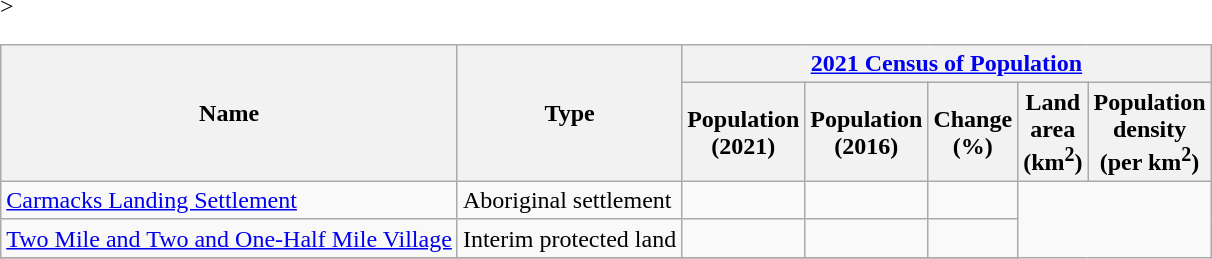<table class="wikitable sortable collapsible"<onlyinclude>>
<tr>
<th scope="col" rowspan=2>Name</th>
<th scope="col" rowspan=2>Type</th>
<th scope="col" colspan=5><a href='#'>2021 Census of Population</a></th>
</tr>
<tr>
<th scope="col">Population<br>(2021)</th>
<th scope="col">Population<br>(2016)</th>
<th scope="col">Change<br>(%)</th>
<th scope="col">Land<br>area<br>(km<sup>2</sup>)</th>
<th scope="col" data-sort-type="number">Population<br>density<br>(per km<sup>2</sup>)</th>
</tr>
<tr>
<td scope="row"><a href='#'>Carmacks Landing Settlement</a></td>
<td>Aboriginal settlement</td>
<td></td>
<td align=center></td>
<td align=center></td>
</tr>
<tr>
<td scope="row"><a href='#'>Two Mile and Two and One-Half Mile Village</a></td>
<td>Interim protected land</td>
<td></td>
<td align=center></td>
<td align=center></td>
</tr>
<tr>
</tr>
</table>
